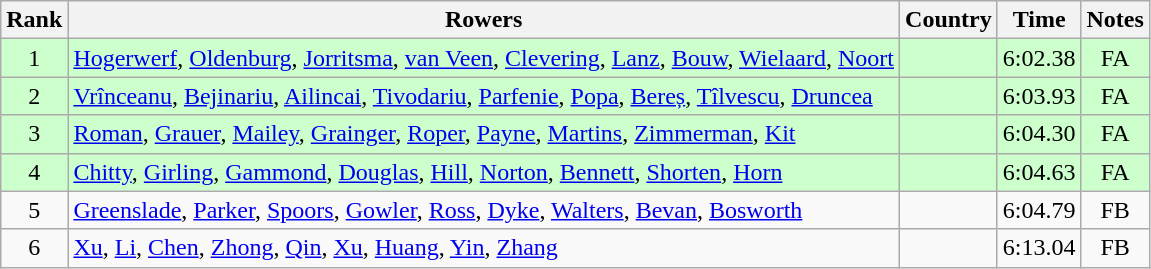<table class="wikitable" style="text-align:center">
<tr>
<th>Rank</th>
<th>Rowers</th>
<th>Country</th>
<th>Time</th>
<th>Notes</th>
</tr>
<tr bgcolor=ccffcc>
<td>1</td>
<td align="left"><a href='#'>Hogerwerf</a>, <a href='#'>Oldenburg</a>, <a href='#'>Jorritsma</a>, <a href='#'>van Veen</a>, <a href='#'>Clevering</a>, <a href='#'>Lanz</a>, <a href='#'>Bouw</a>, <a href='#'>Wielaard</a>, <a href='#'>Noort</a></td>
<td align="left"></td>
<td>6:02.38</td>
<td>FA</td>
</tr>
<tr bgcolor=ccffcc>
<td>2</td>
<td align="left"><a href='#'>Vrînceanu</a>, <a href='#'>Bejinariu</a>, <a href='#'>Ailincai</a>, <a href='#'>Tivodariu</a>, <a href='#'>Parfenie</a>, <a href='#'>Popa</a>, <a href='#'>Bereș</a>, <a href='#'>Tîlvescu</a>, <a href='#'>Druncea</a></td>
<td align="left"></td>
<td>6:03.93</td>
<td>FA</td>
</tr>
<tr bgcolor=ccffcc>
<td>3</td>
<td align="left"><a href='#'>Roman</a>, <a href='#'>Grauer</a>, <a href='#'>Mailey</a>, <a href='#'>Grainger</a>, <a href='#'>Roper</a>, <a href='#'>Payne</a>, <a href='#'>Martins</a>, <a href='#'>Zimmerman</a>, <a href='#'>Kit</a></td>
<td align="left"></td>
<td>6:04.30</td>
<td>FA</td>
</tr>
<tr bgcolor=ccffcc>
<td>4</td>
<td align="left"><a href='#'>Chitty</a>, <a href='#'>Girling</a>, <a href='#'>Gammond</a>, <a href='#'>Douglas</a>, <a href='#'>Hill</a>, <a href='#'>Norton</a>, <a href='#'>Bennett</a>, <a href='#'>Shorten</a>, <a href='#'>Horn</a></td>
<td align="left"></td>
<td>6:04.63</td>
<td>FA</td>
</tr>
<tr>
<td>5</td>
<td align="left"><a href='#'>Greenslade</a>, <a href='#'>Parker</a>, <a href='#'>Spoors</a>, <a href='#'>Gowler</a>, <a href='#'>Ross</a>, <a href='#'>Dyke</a>, <a href='#'>Walters</a>, <a href='#'>Bevan</a>, <a href='#'>Bosworth</a></td>
<td align="left"></td>
<td>6:04.79</td>
<td>FB</td>
</tr>
<tr>
<td>6</td>
<td align="left"><a href='#'>Xu</a>, <a href='#'>Li</a>, <a href='#'>Chen</a>, <a href='#'>Zhong</a>, <a href='#'>Qin</a>, <a href='#'>Xu</a>, <a href='#'>Huang</a>, <a href='#'>Yin</a>, <a href='#'>Zhang</a></td>
<td align="left"></td>
<td>6:13.04</td>
<td>FB</td>
</tr>
</table>
